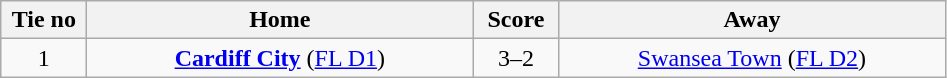<table class="wikitable" style="text-align:center">
<tr>
<th width=50>Tie no</th>
<th width=250>Home</th>
<th width=50>Score</th>
<th width=250>Away</th>
</tr>
<tr>
<td>1</td>
<td><strong><a href='#'>Cardiff City</a></strong> (<a href='#'>FL D1</a>)</td>
<td>3–2</td>
<td><a href='#'>Swansea Town</a> (<a href='#'>FL D2</a>)</td>
</tr>
</table>
